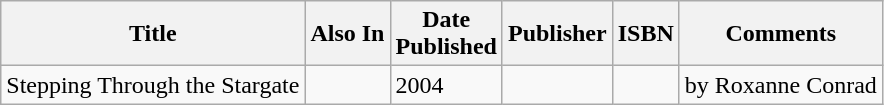<table class="wikitable">
<tr>
<th>Title</th>
<th>Also In</th>
<th>Date<br>Published</th>
<th>Publisher</th>
<th>ISBN</th>
<th>Comments</th>
</tr>
<tr>
<td>Stepping Through the Stargate</td>
<td></td>
<td>2004</td>
<td></td>
<td></td>
<td>by Roxanne Conrad</td>
</tr>
</table>
